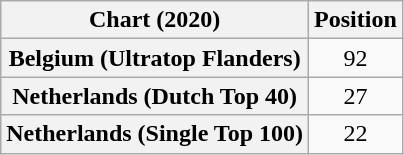<table class="wikitable sortable plainrowheaders" style="text-align:center">
<tr>
<th scope="col">Chart (2020)</th>
<th scope="col">Position</th>
</tr>
<tr>
<th scope="row">Belgium (Ultratop Flanders)</th>
<td>92</td>
</tr>
<tr>
<th scope="row">Netherlands (Dutch Top 40)</th>
<td>27</td>
</tr>
<tr>
<th scope="row">Netherlands (Single Top 100)</th>
<td>22</td>
</tr>
</table>
